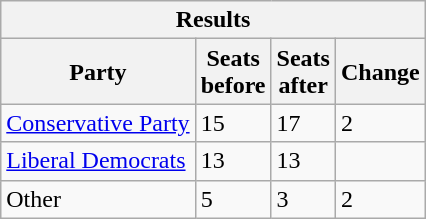<table class="wikitable">
<tr>
<th colspan="4">Results</th>
</tr>
<tr>
<th>Party</th>
<th>Seats<br>before</th>
<th>Seats<br>after</th>
<th>Change</th>
</tr>
<tr>
<td><a href='#'>Conservative Party</a></td>
<td>15</td>
<td>17</td>
<td> 2</td>
</tr>
<tr>
<td><a href='#'>Liberal Democrats</a></td>
<td>13</td>
<td>13</td>
<td></td>
</tr>
<tr>
<td>Other</td>
<td>5</td>
<td>3</td>
<td>2</td>
</tr>
</table>
